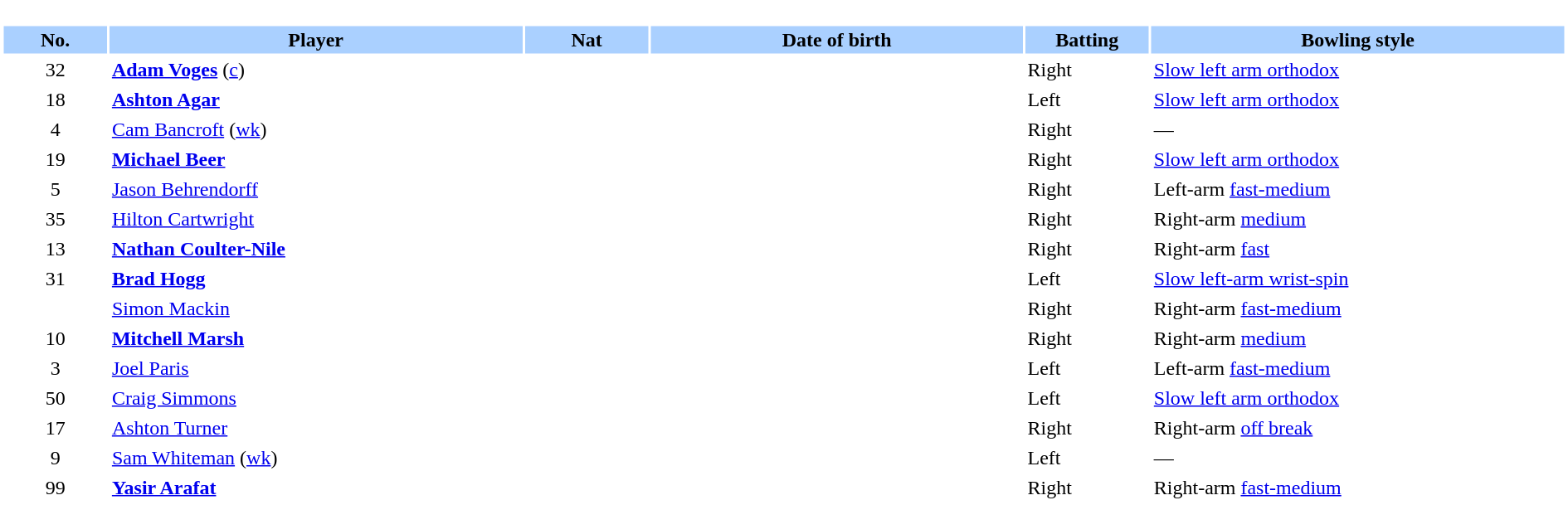<table border="0" style="width:100%;">
<tr>
<td style="vertical-align:top; background:#fff; width:90%;"><br><table border="0" cellspacing="2" cellpadding="2" style="width:100%;">
<tr style="background:#aad0ff;">
<th scope="col" style="width:5%;">No.</th>
<th scope="col" style="width:20%;">Player</th>
<th scope="col" style="width:6%;">Nat</th>
<th scope="col" style="width:18%;">Date of birth</th>
<th scope="col" style="width:6%;">Batting</th>
<th scope="col" style="width:20%;">Bowling style</th>
</tr>
<tr>
<td style="text-align:center">32</td>
<td><strong><a href='#'>Adam Voges</a></strong> (<a href='#'>c</a>)</td>
<td style="text-align:center"></td>
<td></td>
<td>Right</td>
<td><a href='#'>Slow left arm orthodox</a></td>
</tr>
<tr>
<td style="text-align:center">18</td>
<td><strong><a href='#'>Ashton Agar</a></strong></td>
<td style="text-align:center"></td>
<td></td>
<td>Left</td>
<td><a href='#'>Slow left arm orthodox</a></td>
</tr>
<tr>
<td style="text-align:center">4</td>
<td><a href='#'>Cam Bancroft</a> (<a href='#'>wk</a>)</td>
<td style="text-align:center"></td>
<td></td>
<td>Right</td>
<td>—</td>
</tr>
<tr>
<td style="text-align:center">19</td>
<td><strong><a href='#'>Michael Beer</a></strong></td>
<td style="text-align:center"></td>
<td></td>
<td>Right</td>
<td><a href='#'>Slow left arm orthodox</a></td>
</tr>
<tr>
<td style="text-align:center">5</td>
<td><a href='#'>Jason Behrendorff</a></td>
<td style="text-align:center"></td>
<td></td>
<td>Right</td>
<td>Left-arm <a href='#'>fast-medium</a></td>
</tr>
<tr>
<td style="text-align:center">35</td>
<td><a href='#'>Hilton Cartwright</a></td>
<td style="text-align:center"></td>
<td></td>
<td>Right</td>
<td>Right-arm <a href='#'>medium</a></td>
</tr>
<tr>
<td style="text-align:center">13</td>
<td><strong><a href='#'>Nathan Coulter-Nile</a></strong></td>
<td style="text-align:center"></td>
<td></td>
<td>Right</td>
<td>Right-arm <a href='#'>fast</a></td>
</tr>
<tr>
<td style="text-align:center">31</td>
<td><strong><a href='#'>Brad Hogg</a></strong></td>
<td style="text-align:center"></td>
<td></td>
<td>Left</td>
<td><a href='#'>Slow left-arm wrist-spin</a></td>
</tr>
<tr>
<td style="text-align:center"></td>
<td><a href='#'>Simon Mackin</a></td>
<td style="text-align:center"></td>
<td></td>
<td>Right</td>
<td>Right-arm <a href='#'>fast-medium</a></td>
</tr>
<tr>
<td style="text-align:center">10</td>
<td><strong><a href='#'>Mitchell Marsh</a></strong></td>
<td style="text-align:center"></td>
<td></td>
<td>Right</td>
<td>Right-arm <a href='#'>medium</a></td>
</tr>
<tr>
<td style="text-align:center">3</td>
<td><a href='#'>Joel Paris</a></td>
<td style="text-align:center"></td>
<td></td>
<td>Left</td>
<td>Left-arm <a href='#'>fast-medium</a></td>
</tr>
<tr>
<td style="text-align:center">50</td>
<td><a href='#'>Craig Simmons</a></td>
<td style="text-align:center"></td>
<td></td>
<td>Left</td>
<td><a href='#'>Slow left arm orthodox</a></td>
</tr>
<tr>
<td style="text-align:center">17</td>
<td><a href='#'>Ashton Turner</a></td>
<td style="text-align:center"></td>
<td></td>
<td>Right</td>
<td>Right-arm <a href='#'>off break</a></td>
</tr>
<tr>
<td style="text-align:center">9</td>
<td><a href='#'>Sam Whiteman</a> (<a href='#'>wk</a>)</td>
<td style="text-align:center"></td>
<td></td>
<td>Left</td>
<td>—</td>
</tr>
<tr>
<td style="text-align:center">99</td>
<td><strong><a href='#'>Yasir Arafat</a></strong></td>
<td style="text-align:center"></td>
<td></td>
<td>Right</td>
<td>Right-arm <a href='#'>fast-medium</a></td>
</tr>
</table>
</td>
</tr>
</table>
